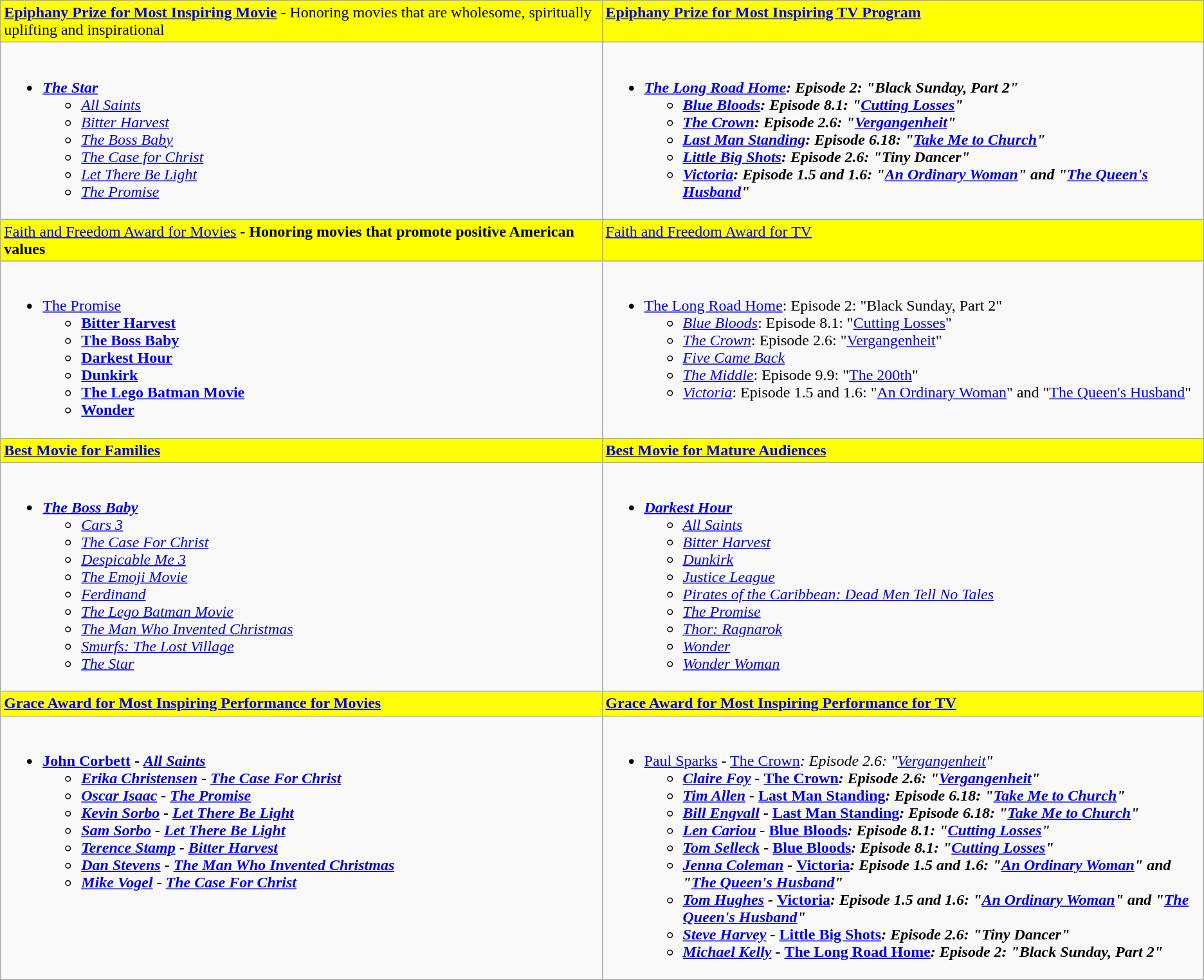<table class=wikitable>
<tr>
<td valign="top" width="50%" style="background: yellow;"><strong><a href='#'>Epiphany Prize for Most Inspiring Movie</a></strong> - Honoring movies that are wholesome, spiritually uplifting and inspirational</td>
<td valign="top" width="50%" style="background: yellow;"><strong><a href='#'>Epiphany Prize for Most Inspiring TV Program</a></strong></td>
</tr>
<tr valign="top">
<td><br><ul><li><strong><em><a href='#'>The Star</a></em></strong><ul><li><em><a href='#'>All Saints</a></em></li><li><em><a href='#'>Bitter Harvest</a></em></li><li><em><a href='#'>The Boss Baby</a></em></li><li><em><a href='#'>The Case for Christ</a></em></li><li><em><a href='#'>Let There Be Light</a></em></li><li><em><a href='#'>The Promise</a></em></li></ul></li></ul></td>
<td><br><ul><li><strong><em><a href='#'>The Long Road Home</a><em>: Episode 2: "Black Sunday, Part 2"<strong><ul><li></em><a href='#'>Blue Bloods</a><em>: Episode 8.1: "<a href='#'>Cutting Losses</a>"</li><li></em><a href='#'>The Crown</a><em>: Episode 2.6: "<a href='#'>Vergangenheit</a>"</li><li></em><a href='#'>Last Man Standing</a><em>: Episode 6.18: "<a href='#'>Take Me to Church</a>"</li><li></em><a href='#'>Little Big Shots</a><em>: Episode 2.6: "Tiny Dancer"</li><li></em><a href='#'>Victoria</a><em>: Episode 1.5 and 1.6: "<a href='#'>An Ordinary Woman</a>" and "<a href='#'>The Queen's Husband</a>"</li></ul></li></ul></td>
</tr>
<tr>
<td valign="top" style="background: yellow;"></strong><a href='#'>Faith and Freedom Award for Movies</a><strong> - Honoring movies that promote positive American values</td>
<td valign="top" style="background: yellow;"></strong><a href='#'>Faith and Freedom Award for TV</a><strong></td>
</tr>
<tr valign="top">
<td><br><ul><li></em></strong><a href='#'>The Promise</a><strong><em><ul><li></em><a href='#'>Bitter Harvest</a><em></li><li></em><a href='#'>The Boss Baby</a><em></li><li></em><a href='#'>Darkest Hour</a><em></li><li></em><a href='#'>Dunkirk</a><em></li><li></em><a href='#'>The Lego Batman Movie</a><em></li><li></em><a href='#'>Wonder</a><em></li></ul></li></ul></td>
<td><br><ul><li></em></strong><a href='#'>The Long Road Home</a></em>: Episode 2: "Black Sunday, Part 2"</strong><ul><li><em><a href='#'>Blue Bloods</a></em>: Episode 8.1: "<a href='#'>Cutting Losses</a>"</li><li><em><a href='#'>The Crown</a></em>: Episode 2.6: "<a href='#'>Vergangenheit</a>"</li><li><em><a href='#'>Five Came Back</a></em></li><li><em><a href='#'>The Middle</a></em>: Episode 9.9: "<a href='#'>The 200th</a>"</li><li><em><a href='#'>Victoria</a></em>: Episode 1.5 and 1.6: "<a href='#'>An Ordinary Woman</a>" and "<a href='#'>The Queen's Husband</a>"</li></ul></li></ul></td>
</tr>
<tr>
<td valign="top" style="background: yellow;"><strong><a href='#'>Best Movie for Families</a></strong></td>
<td valign="top" style="background: yellow;"><strong><a href='#'>Best Movie for Mature Audiences</a></strong></td>
</tr>
<tr valign="top">
<td><br><ul><li><strong><em><a href='#'>The Boss Baby</a></em></strong><ul><li><em><a href='#'>Cars 3</a></em></li><li><em><a href='#'>The Case For Christ</a></em></li><li><em><a href='#'>Despicable Me 3</a></em></li><li><em><a href='#'>The Emoji Movie</a></em></li><li><em><a href='#'>Ferdinand</a></em></li><li><em><a href='#'>The Lego Batman Movie</a></em></li><li><em><a href='#'>The Man Who Invented Christmas</a></em></li><li><em><a href='#'>Smurfs: The Lost Village</a></em></li><li><em><a href='#'>The Star</a></em></li></ul></li></ul></td>
<td><br><ul><li><strong><em><a href='#'>Darkest Hour</a></em></strong><ul><li><em><a href='#'>All Saints</a></em></li><li><em><a href='#'>Bitter Harvest</a></em></li><li><em><a href='#'>Dunkirk</a></em></li><li><em><a href='#'>Justice League</a></em></li><li><em><a href='#'>Pirates of the Caribbean: Dead Men Tell No Tales</a></em></li><li><em><a href='#'>The Promise</a></em></li><li><em><a href='#'>Thor: Ragnarok</a></em></li><li><em><a href='#'>Wonder</a></em></li><li><em><a href='#'>Wonder Woman</a></em></li></ul></li></ul></td>
</tr>
<tr>
<td valign="top" style="background: yellow;"><strong><a href='#'>Grace Award for Most Inspiring Performance for Movies</a></strong></td>
<td valign="top" style="background: yellow;"><strong><a href='#'>Grace Award for Most Inspiring Performance for TV</a></strong></td>
</tr>
<tr valign="top">
<td><br><ul><li><strong><a href='#'>John Corbett</a> - <em><a href='#'>All Saints</a><strong><em><ul><li><a href='#'>Erika Christensen</a> - </em><a href='#'>The Case For Christ</a><em></li><li><a href='#'>Oscar Isaac</a> - </em><a href='#'>The Promise</a><em></li><li><a href='#'>Kevin Sorbo</a> - </em><a href='#'>Let There Be Light</a><em></li><li><a href='#'>Sam Sorbo</a> - </em><a href='#'>Let There Be Light</a><em></li><li><a href='#'>Terence Stamp</a> - </em><a href='#'>Bitter Harvest</a><em></li><li><a href='#'>Dan Stevens</a> - </em><a href='#'>The Man Who Invented Christmas</a><em></li><li><a href='#'>Mike Vogel</a> - </em><a href='#'>The Case For Christ</a><em></li></ul></li></ul></td>
<td><br><ul><li></strong><a href='#'>Paul Sparks</a> - </em><a href='#'>The Crown</a><em>: Episode 2.6: "<a href='#'>Vergangenheit</a>"<strong><ul><li><a href='#'>Claire Foy</a> - </em><a href='#'>The Crown</a><em>: Episode 2.6: "<a href='#'>Vergangenheit</a>"</li><li><a href='#'>Tim Allen</a> - </em><a href='#'>Last Man Standing</a><em>: Episode 6.18: "<a href='#'>Take Me to Church</a>"</li><li><a href='#'>Bill Engvall</a> - </em><a href='#'>Last Man Standing</a><em>: Episode 6.18: "<a href='#'>Take Me to Church</a>"</li><li><a href='#'>Len Cariou</a> - </em><a href='#'>Blue Bloods</a><em>: Episode 8.1: "<a href='#'>Cutting Losses</a>"</li><li><a href='#'>Tom Selleck</a> - </em><a href='#'>Blue Bloods</a><em>: Episode 8.1: "<a href='#'>Cutting Losses</a>"</li><li><a href='#'>Jenna Coleman</a> - </em><a href='#'>Victoria</a><em>: Episode 1.5 and 1.6: "<a href='#'>An Ordinary Woman</a>" and "<a href='#'>The Queen's Husband</a>"</li><li><a href='#'>Tom Hughes</a> - </em><a href='#'>Victoria</a><em>: Episode 1.5 and 1.6: "<a href='#'>An Ordinary Woman</a>" and "<a href='#'>The Queen's Husband</a>"</li><li><a href='#'>Steve Harvey</a> - </em><a href='#'>Little Big Shots</a><em>: Episode 2.6: "Tiny Dancer"</li><li><a href='#'>Michael Kelly</a> - </em><a href='#'>The Long Road Home</a><em>: Episode 2: "Black Sunday, Part 2"</li></ul></li></ul></td>
</tr>
</table>
